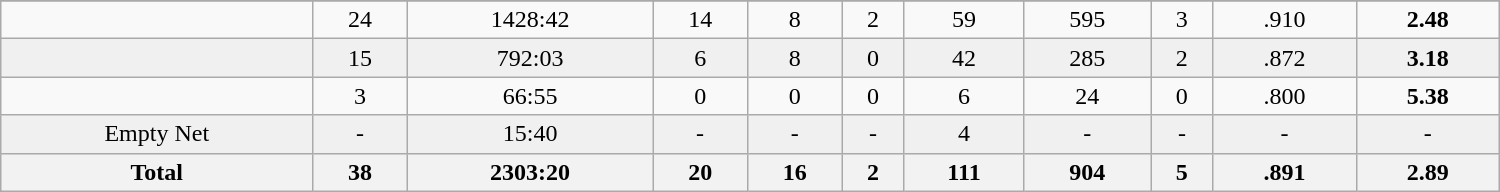<table class="wikitable sortable" width ="1000">
<tr align="center">
</tr>
<tr align="center" bgcolor="">
<td></td>
<td>24</td>
<td>1428:42</td>
<td>14</td>
<td>8</td>
<td>2</td>
<td>59</td>
<td>595</td>
<td>3</td>
<td>.910</td>
<td><strong>2.48</strong></td>
</tr>
<tr align="center" bgcolor="f0f0f0">
<td></td>
<td>15</td>
<td>792:03</td>
<td>6</td>
<td>8</td>
<td>0</td>
<td>42</td>
<td>285</td>
<td>2</td>
<td>.872</td>
<td><strong>3.18</strong></td>
</tr>
<tr align="center" bgcolor="">
<td></td>
<td>3</td>
<td>66:55</td>
<td>0</td>
<td>0</td>
<td>0</td>
<td>6</td>
<td>24</td>
<td>0</td>
<td>.800</td>
<td><strong>5.38</strong></td>
</tr>
<tr align="center" bgcolor="f0f0f0">
<td>Empty Net</td>
<td>-</td>
<td>15:40</td>
<td>-</td>
<td>-</td>
<td>-</td>
<td>4</td>
<td>-</td>
<td>-</td>
<td>-</td>
<td>-</td>
</tr>
<tr>
<th>Total</th>
<th>38</th>
<th>2303:20</th>
<th>20</th>
<th>16</th>
<th>2</th>
<th>111</th>
<th>904</th>
<th>5</th>
<th>.891</th>
<th>2.89</th>
</tr>
</table>
